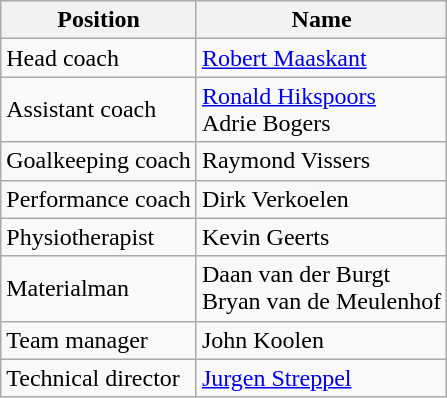<table class="wikitable">
<tr>
<th>Position</th>
<th>Name</th>
</tr>
<tr>
<td>Head coach</td>
<td> <a href='#'>Robert Maaskant</a></td>
</tr>
<tr>
<td>Assistant coach</td>
<td> <a href='#'>Ronald Hikspoors</a><br> Adrie Bogers</td>
</tr>
<tr>
<td>Goalkeeping coach</td>
<td> Raymond Vissers</td>
</tr>
<tr>
<td>Performance coach</td>
<td> Dirk Verkoelen</td>
</tr>
<tr>
<td>Physiotherapist</td>
<td> Kevin Geerts</td>
</tr>
<tr>
<td>Materialman</td>
<td> Daan van der Burgt<br> Bryan van de Meulenhof</td>
</tr>
<tr>
<td>Team manager</td>
<td> John Koolen</td>
</tr>
<tr>
<td>Technical director</td>
<td> <a href='#'>Jurgen Streppel</a></td>
</tr>
</table>
